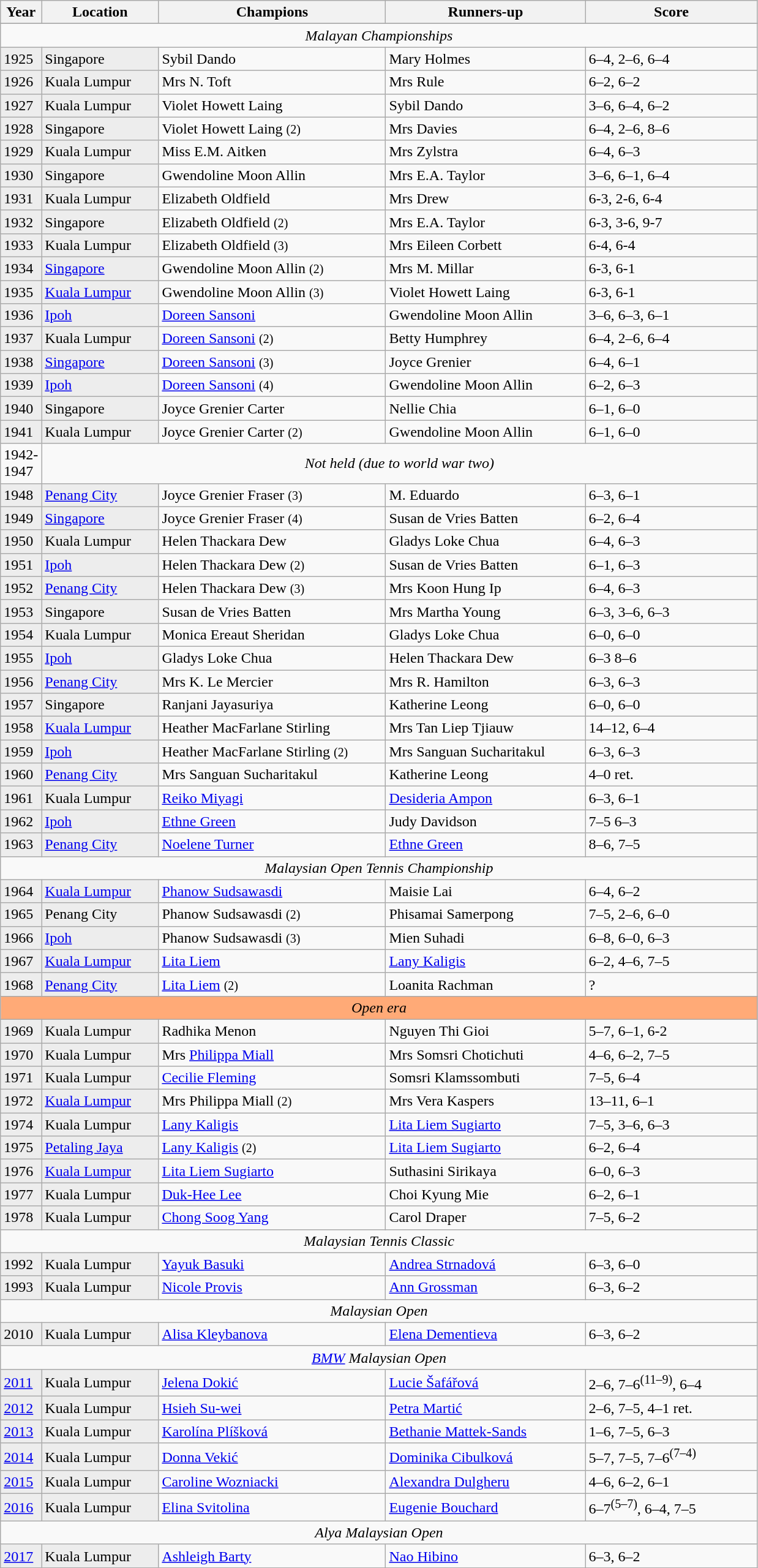<table class="wikitable">
<tr>
<th style="width:20px">Year</th>
<th style="width:120px">Location</th>
<th style="width:240px">Champions</th>
<th style="width:210px">Runners-up</th>
<th style="width:180px" class="unsortable">Score</th>
</tr>
<tr>
</tr>
<tr>
<td colspan=5 align=center><em>Malayan  Championships</em></td>
</tr>
<tr>
<td style="background:#ededed">1925</td>
<td style="background:#ededed">Singapore</td>
<td> Sybil Dando</td>
<td> Mary Holmes</td>
<td>6–4, 2–6, 6–4</td>
</tr>
<tr>
<td style="background:#ededed">1926</td>
<td style="background:#ededed">Kuala Lumpur</td>
<td> Mrs N. Toft</td>
<td> Mrs Rule</td>
<td>6–2, 6–2</td>
</tr>
<tr>
<td style="background:#ededed">1927</td>
<td style="background:#ededed">Kuala Lumpur</td>
<td> Violet Howett Laing</td>
<td> Sybil Dando</td>
<td>3–6, 6–4, 6–2</td>
</tr>
<tr>
<td style="background:#ededed">1928</td>
<td style="background:#ededed">Singapore</td>
<td> Violet Howett Laing <small>(2)</small></td>
<td> Mrs Davies</td>
<td>6–4, 2–6, 8–6</td>
</tr>
<tr>
<td style="background:#ededed">1929</td>
<td style="background:#ededed">Kuala Lumpur</td>
<td> Miss E.M. Aitken</td>
<td>  Mrs Zylstra</td>
<td>6–4, 6–3</td>
</tr>
<tr>
<td style="background:#ededed">1930</td>
<td style="background:#ededed">Singapore</td>
<td> Gwendoline Moon Allin</td>
<td> Mrs E.A. Taylor</td>
<td>3–6, 6–1, 6–4</td>
</tr>
<tr>
<td style="background:#ededed">1931</td>
<td style="background:#ededed">Kuala Lumpur</td>
<td> Elizabeth Oldfield</td>
<td> Mrs Drew</td>
<td>6-3, 2-6, 6-4</td>
</tr>
<tr>
<td style="background:#ededed">1932</td>
<td style="background:#ededed">Singapore</td>
<td> Elizabeth Oldfield  <small>(2)</small></td>
<td> Mrs E.A. Taylor</td>
<td>6-3, 3-6, 9-7</td>
</tr>
<tr>
<td style="background:#ededed">1933</td>
<td style="background:#ededed">Kuala Lumpur</td>
<td> Elizabeth Oldfield <small>(3)</small></td>
<td> Mrs Eileen Corbett</td>
<td>6-4, 6-4</td>
</tr>
<tr>
<td style="background:#ededed">1934</td>
<td style="background:#ededed"><a href='#'>Singapore</a></td>
<td> Gwendoline Moon Allin  <small>(2)</small></td>
<td> Mrs M. Millar</td>
<td>6-3, 6-1</td>
</tr>
<tr>
<td style="background:#ededed">1935</td>
<td style="background:#ededed"><a href='#'>Kuala Lumpur</a></td>
<td> Gwendoline Moon Allin  <small>(3)</small></td>
<td> Violet Howett Laing</td>
<td>6-3, 6-1</td>
</tr>
<tr>
<td style="background:#ededed">1936</td>
<td style="background:#ededed"><a href='#'>Ipoh</a></td>
<td> <a href='#'>Doreen Sansoni</a></td>
<td> Gwendoline Moon Allin</td>
<td>3–6, 6–3, 6–1</td>
</tr>
<tr>
<td style="background:#ededed">1937</td>
<td style="background:#ededed">Kuala Lumpur</td>
<td> <a href='#'>Doreen Sansoni</a> <small>(2)</small></td>
<td>  Betty Humphrey</td>
<td>6–4, 2–6, 6–4</td>
</tr>
<tr>
<td style="background:#ededed">1938</td>
<td style="background:#ededed"><a href='#'>Singapore</a></td>
<td> <a href='#'>Doreen Sansoni</a> <small>(3)</small></td>
<td> Joyce Grenier</td>
<td>6–4, 6–1</td>
</tr>
<tr>
<td style="background:#ededed">1939</td>
<td style="background:#ededed"><a href='#'>Ipoh</a></td>
<td> <a href='#'>Doreen Sansoni</a> <small>(4)</small></td>
<td> Gwendoline Moon Allin</td>
<td>6–2, 6–3</td>
</tr>
<tr>
<td style="background:#ededed">1940</td>
<td style="background:#ededed">Singapore</td>
<td> Joyce Grenier Carter</td>
<td> Nellie Chia</td>
<td>6–1, 6–0</td>
</tr>
<tr>
<td style="background:#ededed">1941</td>
<td style="background:#ededed">Kuala Lumpur</td>
<td> Joyce Grenier Carter <small>(2)</small></td>
<td> Gwendoline Moon Allin</td>
<td>6–1, 6–0</td>
</tr>
<tr>
<td>1942-1947</td>
<td colspan=5 align=center><em>Not held (due to world war two)</em></td>
</tr>
<tr>
<td style="background:#ededed">1948</td>
<td style="background:#ededed"><a href='#'>Penang City</a></td>
<td> Joyce Grenier Fraser  <small>(3)</small></td>
<td> M. Eduardo</td>
<td>6–3, 6–1</td>
</tr>
<tr>
<td style="background:#ededed">1949</td>
<td style="background:#ededed"><a href='#'>Singapore</a></td>
<td> Joyce Grenier Fraser  <small>(4)</small></td>
<td> Susan de Vries Batten</td>
<td>6–2, 6–4</td>
</tr>
<tr>
<td style="background:#ededed">1950</td>
<td style="background:#ededed">Kuala Lumpur</td>
<td> Helen Thackara Dew</td>
<td> Gladys Loke Chua</td>
<td>6–4, 6–3</td>
</tr>
<tr>
<td style="background:#ededed">1951</td>
<td style="background:#ededed"><a href='#'>Ipoh</a></td>
<td> Helen Thackara Dew <small>(2)</small></td>
<td> Susan de Vries Batten</td>
<td>6–1, 6–3</td>
</tr>
<tr>
<td style="background:#ededed">1952</td>
<td style="background:#ededed"><a href='#'>Penang City</a></td>
<td> Helen Thackara Dew <small>(3)</small></td>
<td> Mrs Koon Hung Ip</td>
<td>6–4, 6–3</td>
</tr>
<tr>
<td style="background:#ededed">1953</td>
<td style="background:#ededed">Singapore</td>
<td> Susan de Vries Batten</td>
<td> Mrs Martha Young</td>
<td>6–3, 3–6, 6–3</td>
</tr>
<tr>
<td style="background:#ededed">1954</td>
<td style="background:#ededed">Kuala Lumpur</td>
<td>  Monica Ereaut Sheridan</td>
<td> Gladys Loke Chua</td>
<td>6–0, 6–0</td>
</tr>
<tr>
<td style="background:#ededed">1955</td>
<td style="background:#ededed"><a href='#'>Ipoh</a></td>
<td> Gladys Loke Chua</td>
<td> Helen Thackara Dew</td>
<td>6–3 8–6</td>
</tr>
<tr>
<td style="background:#ededed">1956</td>
<td style="background:#ededed"><a href='#'>Penang City</a></td>
<td> Mrs K. Le Mercier</td>
<td> Mrs R. Hamilton</td>
<td>6–3, 6–3</td>
</tr>
<tr>
<td style="background:#ededed">1957</td>
<td style="background:#ededed">Singapore</td>
<td> Ranjani Jayasuriya</td>
<td> Katherine Leong</td>
<td>6–0, 6–0</td>
</tr>
<tr>
<td style="background:#ededed">1958</td>
<td style="background:#ededed"><a href='#'>Kuala Lumpur</a></td>
<td> Heather MacFarlane Stirling</td>
<td> Mrs Tan Liep Tjiauw</td>
<td>14–12, 6–4</td>
</tr>
<tr>
<td style="background:#ededed">1959</td>
<td style="background:#ededed"><a href='#'>Ipoh</a></td>
<td> Heather MacFarlane Stirling  <small>(2)</small></td>
<td> Mrs Sanguan Sucharitakul</td>
<td>6–3, 6–3</td>
</tr>
<tr>
<td style="background:#ededed">1960</td>
<td style="background:#ededed"><a href='#'>Penang City</a></td>
<td> Mrs Sanguan Sucharitakul</td>
<td>  Katherine Leong</td>
<td>4–0 ret.</td>
</tr>
<tr>
<td style="background:#ededed">1961</td>
<td style="background:#ededed">Kuala Lumpur</td>
<td> <a href='#'>Reiko Miyagi</a></td>
<td> <a href='#'>Desideria Ampon</a></td>
<td>6–3, 6–1</td>
</tr>
<tr>
<td style="background:#ededed">1962</td>
<td style="background:#ededed"><a href='#'>Ipoh</a></td>
<td> <a href='#'>Ethne Green</a></td>
<td> Judy Davidson</td>
<td>7–5 6–3</td>
</tr>
<tr>
<td style="background:#ededed">1963</td>
<td style="background:#ededed"><a href='#'>Penang City</a></td>
<td> <a href='#'>Noelene Turner</a></td>
<td> <a href='#'>Ethne Green</a></td>
<td>8–6, 7–5</td>
</tr>
<tr>
<td colspan=5 align=center><em>Malaysian Open Tennis Championship</em></td>
</tr>
<tr>
<td style="background:#ededed">1964</td>
<td style="background:#ededed"><a href='#'>Kuala Lumpur</a></td>
<td> <a href='#'>Phanow Sudsawasdi</a></td>
<td> Maisie Lai</td>
<td>6–4, 6–2</td>
</tr>
<tr>
<td style="background:#ededed">1965</td>
<td style="background:#ededed">Penang City</td>
<td> Phanow Sudsawasdi  <small>(2)</small></td>
<td> Phisamai Samerpong</td>
<td>7–5, 2–6, 6–0</td>
</tr>
<tr>
<td style="background:#ededed">1966</td>
<td style="background:#ededed"><a href='#'>Ipoh</a></td>
<td> Phanow Sudsawasdi  <small>(3)</small></td>
<td> Mien Suhadi</td>
<td>6–8, 6–0, 6–3</td>
</tr>
<tr>
<td style="background:#ededed">1967</td>
<td style="background:#ededed"><a href='#'>Kuala Lumpur</a></td>
<td> <a href='#'>Lita Liem</a></td>
<td>  <a href='#'>Lany Kaligis</a></td>
<td>6–2, 4–6, 7–5</td>
</tr>
<tr>
<td style="background:#ededed">1968</td>
<td style="background:#ededed"><a href='#'>Penang City</a></td>
<td> <a href='#'>Lita Liem</a> <small>(2)</small></td>
<td> Loanita Rachman</td>
<td>?</td>
</tr>
<tr style=background-color:#ffaa77>
<td colspan=10 align=center><em>Open era</em></td>
</tr>
<tr>
<td style="background:#ededed">1969</td>
<td style="background:#ededed">Kuala Lumpur</td>
<td> Radhika Menon</td>
<td> Nguyen Thi Gioi</td>
<td>5–7, 6–1, 6-2</td>
</tr>
<tr>
<td style="background:#ededed">1970</td>
<td style="background:#ededed">Kuala Lumpur</td>
<td> Mrs <a href='#'>Philippa Miall</a></td>
<td> Mrs Somsri Chotichuti</td>
<td>4–6, 6–2, 7–5</td>
</tr>
<tr>
<td style="background:#ededed">1971</td>
<td style="background:#ededed">Kuala Lumpur</td>
<td> <a href='#'>Cecilie Fleming</a></td>
<td> Somsri Klamssombuti</td>
<td>7–5, 6–4</td>
</tr>
<tr>
<td style="background:#ededed">1972</td>
<td style="background:#ededed"><a href='#'>Kuala Lumpur</a></td>
<td> Mrs Philippa Miall  <small>(2)</small></td>
<td> Mrs Vera Kaspers</td>
<td>13–11, 6–1</td>
</tr>
<tr>
<td style="background:#ededed">1974</td>
<td style="background:#ededed">Kuala Lumpur</td>
<td> <a href='#'>Lany Kaligis</a></td>
<td> <a href='#'>Lita Liem Sugiarto</a></td>
<td>7–5, 3–6, 6–3</td>
</tr>
<tr>
<td style="background:#ededed">1975</td>
<td style="background:#ededed"><a href='#'>Petaling Jaya</a></td>
<td> <a href='#'>Lany Kaligis</a> <small>(2)</small></td>
<td> <a href='#'>Lita Liem Sugiarto</a></td>
<td>6–2, 6–4</td>
</tr>
<tr>
<td style="background:#ededed">1976</td>
<td style="background:#ededed"><a href='#'>Kuala Lumpur</a></td>
<td> <a href='#'>Lita Liem Sugiarto</a></td>
<td> Suthasini Sirikaya</td>
<td>6–0, 6–3</td>
</tr>
<tr>
<td style="background:#ededed">1977</td>
<td style="background:#ededed">Kuala Lumpur</td>
<td> <a href='#'>Duk-Hee Lee</a></td>
<td> Choi Kyung Mie</td>
<td>6–2, 6–1</td>
</tr>
<tr>
<td style="background:#ededed">1978</td>
<td style="background:#ededed">Kuala Lumpur</td>
<td> <a href='#'>Chong Soog Yang</a></td>
<td> Carol Draper</td>
<td>7–5, 6–2</td>
</tr>
<tr>
<td colspan=5 align=center><em>Malaysian Tennis Classic</em></td>
</tr>
<tr>
<td style="background:#ededed">1992</td>
<td style="background:#ededed">Kuala Lumpur</td>
<td> <a href='#'>Yayuk Basuki</a></td>
<td> <a href='#'>Andrea Strnadová</a></td>
<td>6–3, 6–0</td>
</tr>
<tr>
<td style="background:#ededed">1993</td>
<td style="background:#ededed">Kuala Lumpur</td>
<td> <a href='#'>Nicole Provis</a></td>
<td> <a href='#'>Ann Grossman</a></td>
<td>6–3, 6–2</td>
</tr>
<tr>
<td colspan=5 align=center><em>Malaysian Open</em></td>
</tr>
<tr>
<td style="background:#ededed">2010</td>
<td style="background:#ededed">Kuala Lumpur</td>
<td> <a href='#'>Alisa Kleybanova</a></td>
<td>  <a href='#'>Elena Dementieva</a></td>
<td>6–3, 6–2</td>
</tr>
<tr>
<td colspan=5 align=center><em><a href='#'>BMW</a> Malaysian Open</em></td>
</tr>
<tr>
<td style="background:#ededed"><a href='#'>2011</a></td>
<td style="background:#ededed">Kuala Lumpur</td>
<td> <a href='#'>Jelena Dokić</a></td>
<td> <a href='#'>Lucie Šafářová</a></td>
<td>2–6, 7–6<sup>(11–9)</sup>, 6–4</td>
</tr>
<tr>
<td style="background:#ededed"><a href='#'>2012</a></td>
<td style="background:#ededed">Kuala Lumpur</td>
<td> <a href='#'>Hsieh Su-wei</a></td>
<td> <a href='#'>Petra Martić</a></td>
<td>2–6, 7–5, 4–1 ret.</td>
</tr>
<tr>
<td style="background:#ededed"><a href='#'>2013</a></td>
<td style="background:#ededed">Kuala Lumpur</td>
<td> <a href='#'>Karolína Plíšková</a></td>
<td> <a href='#'>Bethanie Mattek-Sands</a></td>
<td>1–6, 7–5, 6–3</td>
</tr>
<tr>
<td style="background:#ededed"><a href='#'>2014</a></td>
<td style="background:#ededed">Kuala Lumpur</td>
<td> <a href='#'>Donna Vekić</a></td>
<td> <a href='#'>Dominika Cibulková</a></td>
<td>5–7, 7–5, 7–6<sup>(7–4)</sup></td>
</tr>
<tr>
<td style="background:#ededed"><a href='#'>2015</a></td>
<td style="background:#ededed">Kuala Lumpur</td>
<td> <a href='#'>Caroline Wozniacki</a></td>
<td> <a href='#'>Alexandra Dulgheru</a></td>
<td>4–6, 6–2, 6–1</td>
</tr>
<tr>
<td style="background:#ededed"><a href='#'>2016</a></td>
<td style="background:#ededed">Kuala Lumpur</td>
<td> <a href='#'>Elina Svitolina</a></td>
<td> <a href='#'>Eugenie Bouchard</a></td>
<td>6–7<sup>(5–7)</sup>, 6–4, 7–5</td>
</tr>
<tr>
<td colspan=5 align=center><em>Alya Malaysian Open</em></td>
</tr>
<tr>
<td style="background:#ededed"><a href='#'>2017</a></td>
<td style="background:#ededed">Kuala Lumpur</td>
<td> <a href='#'>Ashleigh Barty</a></td>
<td> <a href='#'>Nao Hibino</a></td>
<td>6–3, 6–2</td>
</tr>
</table>
